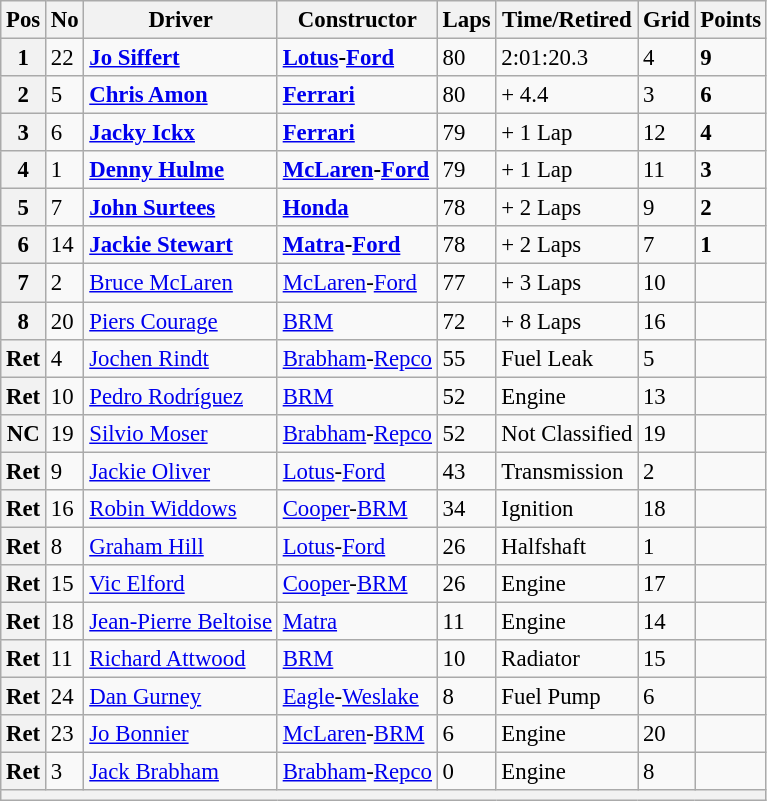<table class="wikitable" style="font-size: 95%;">
<tr>
<th>Pos</th>
<th>No</th>
<th>Driver</th>
<th>Constructor</th>
<th>Laps</th>
<th>Time/Retired</th>
<th>Grid</th>
<th>Points</th>
</tr>
<tr>
<th>1</th>
<td>22</td>
<td> <strong><a href='#'>Jo Siffert</a></strong></td>
<td><strong><a href='#'>Lotus</a>-<a href='#'>Ford</a></strong></td>
<td>80</td>
<td>2:01:20.3</td>
<td>4</td>
<td><strong>9</strong></td>
</tr>
<tr>
<th>2</th>
<td>5</td>
<td> <strong><a href='#'>Chris Amon</a></strong></td>
<td><strong><a href='#'>Ferrari</a></strong></td>
<td>80</td>
<td>+ 4.4</td>
<td>3</td>
<td><strong>6</strong></td>
</tr>
<tr>
<th>3</th>
<td>6</td>
<td> <strong><a href='#'>Jacky Ickx</a></strong></td>
<td><strong><a href='#'>Ferrari</a></strong></td>
<td>79</td>
<td>+ 1 Lap</td>
<td>12</td>
<td><strong>4</strong></td>
</tr>
<tr>
<th>4</th>
<td>1</td>
<td> <strong><a href='#'>Denny Hulme</a></strong></td>
<td><strong><a href='#'>McLaren</a>-<a href='#'>Ford</a></strong></td>
<td>79</td>
<td>+ 1 Lap</td>
<td>11</td>
<td><strong>3</strong></td>
</tr>
<tr>
<th>5</th>
<td>7</td>
<td> <strong><a href='#'>John Surtees</a></strong></td>
<td><strong><a href='#'>Honda</a></strong></td>
<td>78</td>
<td>+ 2 Laps</td>
<td>9</td>
<td><strong>2</strong></td>
</tr>
<tr>
<th>6</th>
<td>14</td>
<td> <strong><a href='#'>Jackie Stewart</a></strong></td>
<td><strong><a href='#'>Matra</a>-<a href='#'>Ford</a></strong></td>
<td>78</td>
<td>+ 2 Laps</td>
<td>7</td>
<td><strong>1</strong></td>
</tr>
<tr>
<th>7</th>
<td>2</td>
<td> <a href='#'>Bruce McLaren</a></td>
<td><a href='#'>McLaren</a>-<a href='#'>Ford</a></td>
<td>77</td>
<td>+ 3 Laps</td>
<td>10</td>
<td> </td>
</tr>
<tr>
<th>8</th>
<td>20</td>
<td> <a href='#'>Piers Courage</a></td>
<td><a href='#'>BRM</a></td>
<td>72</td>
<td>+ 8 Laps</td>
<td>16</td>
<td> </td>
</tr>
<tr>
<th>Ret</th>
<td>4</td>
<td> <a href='#'>Jochen Rindt</a></td>
<td><a href='#'>Brabham</a>-<a href='#'>Repco</a></td>
<td>55</td>
<td>Fuel Leak</td>
<td>5</td>
<td> </td>
</tr>
<tr>
<th>Ret</th>
<td>10</td>
<td> <a href='#'>Pedro Rodríguez</a></td>
<td><a href='#'>BRM</a></td>
<td>52</td>
<td>Engine</td>
<td>13</td>
<td> </td>
</tr>
<tr>
<th>NC</th>
<td>19</td>
<td> <a href='#'>Silvio Moser</a></td>
<td><a href='#'>Brabham</a>-<a href='#'>Repco</a></td>
<td>52</td>
<td>Not Classified</td>
<td>19</td>
<td> </td>
</tr>
<tr>
<th>Ret</th>
<td>9</td>
<td> <a href='#'>Jackie Oliver</a></td>
<td><a href='#'>Lotus</a>-<a href='#'>Ford</a></td>
<td>43</td>
<td>Transmission</td>
<td>2</td>
<td> </td>
</tr>
<tr>
<th>Ret</th>
<td>16</td>
<td> <a href='#'>Robin Widdows</a></td>
<td><a href='#'>Cooper</a>-<a href='#'>BRM</a></td>
<td>34</td>
<td>Ignition</td>
<td>18</td>
<td> </td>
</tr>
<tr>
<th>Ret</th>
<td>8</td>
<td> <a href='#'>Graham Hill</a></td>
<td><a href='#'>Lotus</a>-<a href='#'>Ford</a></td>
<td>26</td>
<td>Halfshaft</td>
<td>1</td>
<td> </td>
</tr>
<tr>
<th>Ret</th>
<td>15</td>
<td> <a href='#'>Vic Elford</a></td>
<td><a href='#'>Cooper</a>-<a href='#'>BRM</a></td>
<td>26</td>
<td>Engine</td>
<td>17</td>
<td> </td>
</tr>
<tr>
<th>Ret</th>
<td>18</td>
<td> <a href='#'>Jean-Pierre Beltoise</a></td>
<td><a href='#'>Matra</a></td>
<td>11</td>
<td>Engine</td>
<td>14</td>
<td> </td>
</tr>
<tr>
<th>Ret</th>
<td>11</td>
<td> <a href='#'>Richard Attwood</a></td>
<td><a href='#'>BRM</a></td>
<td>10</td>
<td>Radiator</td>
<td>15</td>
<td> </td>
</tr>
<tr>
<th>Ret</th>
<td>24</td>
<td> <a href='#'>Dan Gurney</a></td>
<td><a href='#'>Eagle</a>-<a href='#'>Weslake</a></td>
<td>8</td>
<td>Fuel Pump</td>
<td>6</td>
<td> </td>
</tr>
<tr>
<th>Ret</th>
<td>23</td>
<td> <a href='#'>Jo Bonnier</a></td>
<td><a href='#'>McLaren</a>-<a href='#'>BRM</a></td>
<td>6</td>
<td>Engine</td>
<td>20</td>
<td> </td>
</tr>
<tr>
<th>Ret</th>
<td>3</td>
<td> <a href='#'>Jack Brabham</a></td>
<td><a href='#'>Brabham</a>-<a href='#'>Repco</a></td>
<td>0</td>
<td>Engine</td>
<td>8</td>
<td> </td>
</tr>
<tr>
<th colspan="8"></th>
</tr>
</table>
